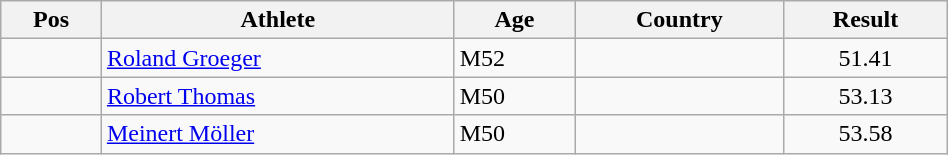<table class="wikitable"  style="text-align:center; width:50%;">
<tr>
<th>Pos</th>
<th>Athlete</th>
<th>Age</th>
<th>Country</th>
<th>Result</th>
</tr>
<tr>
<td align=center></td>
<td align=left><a href='#'>Roland Groeger</a></td>
<td align=left>M52</td>
<td align=left></td>
<td>51.41</td>
</tr>
<tr>
<td align=center></td>
<td align=left><a href='#'>Robert Thomas</a></td>
<td align=left>M50</td>
<td align=left></td>
<td>53.13</td>
</tr>
<tr>
<td align=center></td>
<td align=left><a href='#'>Meinert Möller</a></td>
<td align=left>M50</td>
<td align=left></td>
<td>53.58</td>
</tr>
</table>
